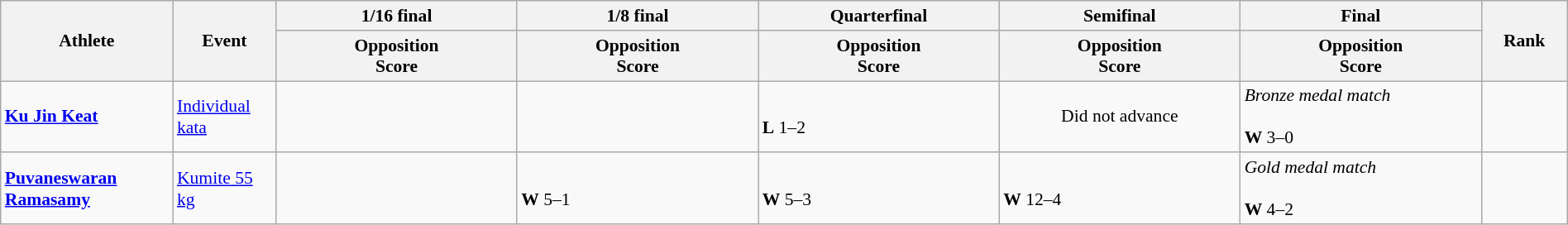<table class="wikitable" width="100%" style="text-align:left; font-size:90%">
<tr>
<th rowspan=2 width="10%">Athlete</th>
<th rowspan=2 width="6%">Event</th>
<th width="14%">1/16 final</th>
<th width="14%">1/8 final</th>
<th width="14%">Quarterfinal</th>
<th width="14%">Semifinal</th>
<th width="14%">Final</th>
<th rowspan=2 width="5%">Rank</th>
</tr>
<tr>
<th>Opposition<br>Score</th>
<th>Opposition<br>Score</th>
<th>Opposition<br>Score</th>
<th>Opposition<br>Score</th>
<th>Opposition<br>Score</th>
</tr>
<tr>
<td><strong><a href='#'>Ku Jin Keat</a></strong></td>
<td><a href='#'>Individual kata</a></td>
<td></td>
<td></td>
<td><br><strong>L</strong> 1–2</td>
<td align=center>Did not advance</td>
<td><em>Bronze medal match</em><br><br><strong>W</strong> 3–0</td>
<td align=center></td>
</tr>
<tr>
<td><strong><a href='#'>Puvaneswaran Ramasamy</a></strong></td>
<td><a href='#'>Kumite 55 kg</a></td>
<td></td>
<td><br><strong>W</strong> 5–1</td>
<td><br><strong>W</strong> 5–3</td>
<td><br><strong>W</strong> 12–4</td>
<td><em>Gold medal match</em><br><br><strong>W</strong> 4–2</td>
<td align=center></td>
</tr>
</table>
